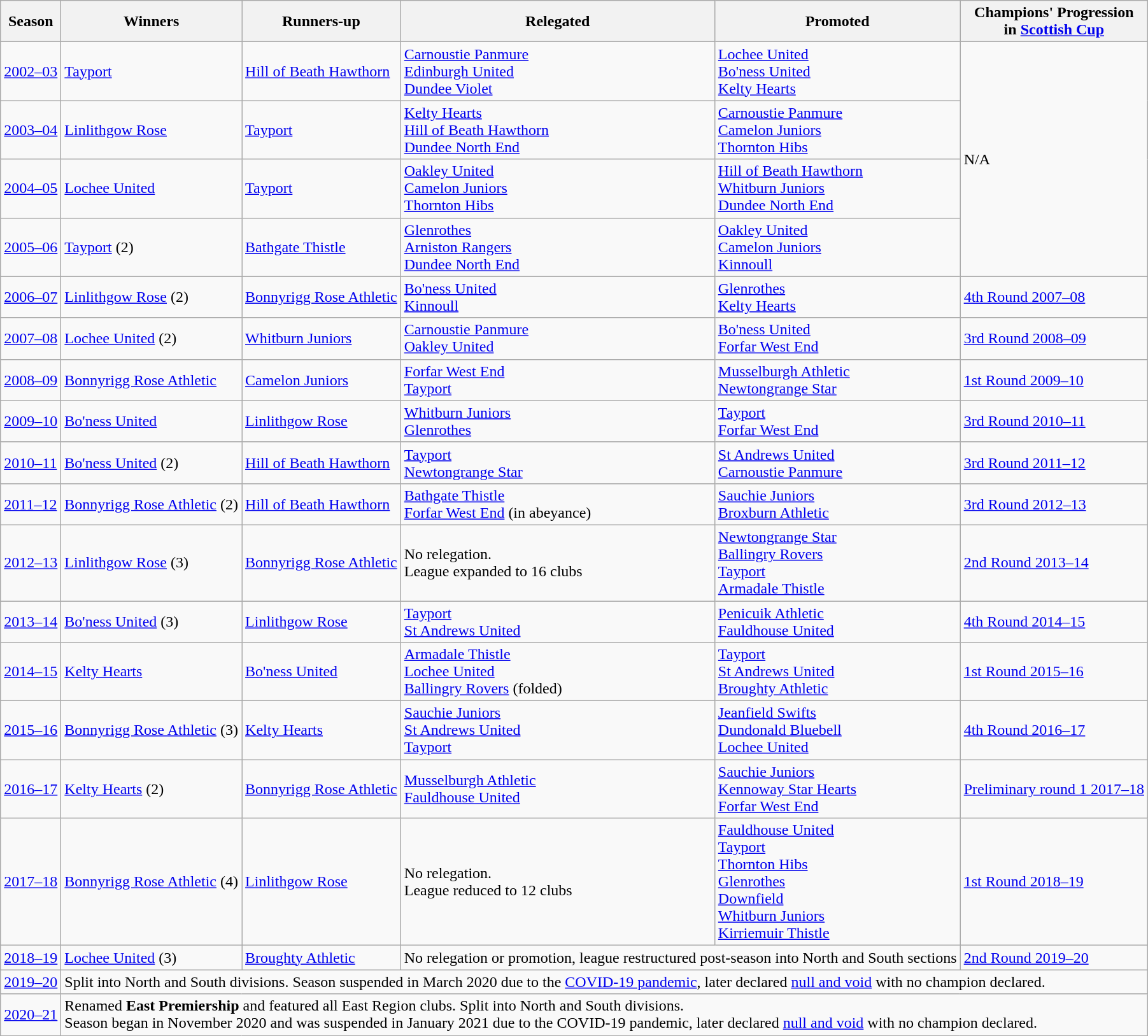<table class="wikitable">
<tr>
<th>Season</th>
<th>Winners</th>
<th>Runners-up</th>
<th>Relegated</th>
<th>Promoted</th>
<th>Champions' Progression<br>in <a href='#'>Scottish Cup</a></th>
</tr>
<tr>
<td style="text-align:left;"><a href='#'>2002–03</a></td>
<td><a href='#'>Tayport</a></td>
<td><a href='#'>Hill of Beath Hawthorn</a></td>
<td><a href='#'>Carnoustie Panmure</a><br><a href='#'>Edinburgh United</a><br><a href='#'>Dundee Violet</a></td>
<td><a href='#'>Lochee United</a><br><a href='#'>Bo'ness United</a><br><a href='#'>Kelty Hearts</a></td>
<td rowspan="4">N/A</td>
</tr>
<tr>
<td style="text-align:left;"><a href='#'>2003–04</a></td>
<td><a href='#'>Linlithgow Rose</a></td>
<td><a href='#'>Tayport</a></td>
<td><a href='#'>Kelty Hearts</a><br><a href='#'>Hill of Beath Hawthorn</a><br><a href='#'>Dundee North End</a></td>
<td><a href='#'>Carnoustie Panmure</a><br><a href='#'>Camelon Juniors</a><br><a href='#'>Thornton Hibs</a></td>
</tr>
<tr>
<td style="text-align:left;"><a href='#'>2004–05</a></td>
<td><a href='#'>Lochee United</a></td>
<td><a href='#'>Tayport</a></td>
<td><a href='#'>Oakley United</a><br><a href='#'>Camelon Juniors</a><br><a href='#'>Thornton Hibs</a></td>
<td><a href='#'>Hill of Beath Hawthorn</a><br><a href='#'>Whitburn Juniors</a><br><a href='#'>Dundee North End</a></td>
</tr>
<tr>
<td style="text-align:left;"><a href='#'>2005–06</a></td>
<td><a href='#'>Tayport</a> (2)</td>
<td><a href='#'>Bathgate Thistle</a></td>
<td><a href='#'>Glenrothes</a><br><a href='#'>Arniston Rangers</a><br><a href='#'>Dundee North End</a></td>
<td><a href='#'>Oakley United</a><br><a href='#'>Camelon Juniors</a><br><a href='#'>Kinnoull</a></td>
</tr>
<tr>
<td style="text-align:left;"><a href='#'>2006–07</a></td>
<td><a href='#'>Linlithgow Rose</a> (2)</td>
<td><a href='#'>Bonnyrigg Rose Athletic</a></td>
<td><a href='#'>Bo'ness United</a><br><a href='#'>Kinnoull</a></td>
<td><a href='#'>Glenrothes</a><br><a href='#'>Kelty Hearts</a></td>
<td><a href='#'>4th Round 2007–08</a></td>
</tr>
<tr>
<td style="text-align:left;"><a href='#'>2007–08</a></td>
<td><a href='#'>Lochee United</a> (2)</td>
<td><a href='#'>Whitburn Juniors</a></td>
<td><a href='#'>Carnoustie Panmure</a><br><a href='#'>Oakley United</a></td>
<td><a href='#'>Bo'ness United</a><br><a href='#'>Forfar West End</a></td>
<td><a href='#'>3rd Round 2008–09</a></td>
</tr>
<tr>
<td style="text-align:left;"><a href='#'>2008–09</a></td>
<td><a href='#'>Bonnyrigg Rose Athletic</a></td>
<td><a href='#'>Camelon Juniors</a></td>
<td><a href='#'>Forfar West End</a><br><a href='#'>Tayport</a></td>
<td><a href='#'>Musselburgh Athletic</a><br><a href='#'>Newtongrange Star</a></td>
<td><a href='#'>1st Round 2009–10</a></td>
</tr>
<tr>
<td style="text-align:left;"><a href='#'>2009–10</a></td>
<td><a href='#'>Bo'ness United</a></td>
<td><a href='#'>Linlithgow Rose</a></td>
<td><a href='#'>Whitburn Juniors</a><br><a href='#'>Glenrothes</a></td>
<td><a href='#'>Tayport</a><br><a href='#'>Forfar West End</a></td>
<td><a href='#'>3rd Round 2010–11</a></td>
</tr>
<tr>
<td style="text-align:left;"><a href='#'>2010–11</a></td>
<td><a href='#'>Bo'ness United</a> (2)</td>
<td><a href='#'>Hill of Beath Hawthorn</a></td>
<td><a href='#'>Tayport</a><br><a href='#'>Newtongrange Star</a></td>
<td><a href='#'>St Andrews United</a><br><a href='#'>Carnoustie Panmure</a></td>
<td><a href='#'>3rd Round 2011–12</a></td>
</tr>
<tr>
<td style="text-align:left;"><a href='#'>2011–12</a></td>
<td><a href='#'>Bonnyrigg Rose Athletic</a> (2)</td>
<td><a href='#'>Hill of Beath Hawthorn</a></td>
<td><a href='#'>Bathgate Thistle</a><br><a href='#'>Forfar West End</a> (in abeyance)</td>
<td><a href='#'>Sauchie Juniors</a><br><a href='#'>Broxburn Athletic</a></td>
<td><a href='#'>3rd Round 2012–13</a></td>
</tr>
<tr>
<td style="text-align:left;"><a href='#'>2012–13</a></td>
<td><a href='#'>Linlithgow Rose</a> (3)</td>
<td><a href='#'>Bonnyrigg Rose Athletic</a></td>
<td>No relegation.<br>League expanded to 16 clubs</td>
<td><a href='#'>Newtongrange Star</a><br><a href='#'>Ballingry Rovers</a><br><a href='#'>Tayport</a><br><a href='#'>Armadale Thistle</a></td>
<td><a href='#'>2nd Round 2013–14</a></td>
</tr>
<tr>
<td style="text-align:left;"><a href='#'>2013–14</a></td>
<td><a href='#'>Bo'ness United</a> (3)</td>
<td><a href='#'>Linlithgow Rose</a></td>
<td><a href='#'>Tayport</a><br><a href='#'>St Andrews United</a></td>
<td><a href='#'>Penicuik Athletic</a><br><a href='#'>Fauldhouse United</a></td>
<td><a href='#'>4th Round 2014–15</a></td>
</tr>
<tr>
<td style="text-align:left;"><a href='#'>2014–15</a></td>
<td><a href='#'>Kelty Hearts</a></td>
<td><a href='#'>Bo'ness United</a></td>
<td><a href='#'>Armadale Thistle</a><br><a href='#'>Lochee United</a><br><a href='#'>Ballingry Rovers</a> (folded)</td>
<td><a href='#'>Tayport</a><br><a href='#'>St Andrews United</a><br><a href='#'>Broughty Athletic</a></td>
<td><a href='#'>1st Round 2015–16</a></td>
</tr>
<tr>
<td style="text-align:left;"><a href='#'>2015–16</a></td>
<td><a href='#'>Bonnyrigg Rose Athletic</a> (3)</td>
<td><a href='#'>Kelty Hearts</a></td>
<td><a href='#'>Sauchie Juniors</a><br><a href='#'>St Andrews United</a><br><a href='#'>Tayport</a></td>
<td><a href='#'>Jeanfield Swifts</a><br><a href='#'>Dundonald Bluebell</a><br><a href='#'>Lochee United</a></td>
<td><a href='#'>4th Round 2016–17</a></td>
</tr>
<tr>
<td style="text-align:left;"><a href='#'>2016–17</a></td>
<td><a href='#'>Kelty Hearts</a> (2)</td>
<td><a href='#'>Bonnyrigg Rose Athletic</a></td>
<td><a href='#'>Musselburgh Athletic</a><br><a href='#'>Fauldhouse United</a></td>
<td><a href='#'>Sauchie Juniors</a><br><a href='#'>Kennoway Star Hearts</a><br><a href='#'>Forfar West End</a></td>
<td><a href='#'>Preliminary round 1 2017–18</a></td>
</tr>
<tr>
<td style="text-align:left;"><a href='#'>2017–18</a></td>
<td><a href='#'>Bonnyrigg Rose Athletic</a> (4)</td>
<td><a href='#'>Linlithgow Rose</a></td>
<td>No relegation.<br>League reduced to 12 clubs</td>
<td><a href='#'>Fauldhouse United</a><br><a href='#'>Tayport</a><br><a href='#'>Thornton Hibs</a><br><a href='#'>Glenrothes</a><br><a href='#'>Downfield</a><br><a href='#'>Whitburn Juniors</a><br><a href='#'>Kirriemuir Thistle</a></td>
<td><a href='#'>1st Round 2018–19</a></td>
</tr>
<tr>
<td style="text-align:left;"><a href='#'>2018–19</a></td>
<td><a href='#'>Lochee United</a> (3)</td>
<td><a href='#'>Broughty Athletic</a></td>
<td colspan="2">No relegation or promotion, league restructured post-season into North and South sections</td>
<td><a href='#'>2nd Round 2019–20</a></td>
</tr>
<tr>
<td style="text-align:left;"><a href='#'>2019–20</a></td>
<td colspan="5">Split into North and South divisions. Season suspended in March 2020 due to the <a href='#'>COVID-19 pandemic</a>, later declared <a href='#'>null and void</a> with no champion declared.</td>
</tr>
<tr>
<td><a href='#'>2020–21</a></td>
<td colspan="5">Renamed <strong>East Premiership</strong> and featured all East Region clubs. Split into North and South divisions.<br>Season began in November 2020 and was suspended in January 2021 due to the COVID-19 pandemic, later declared <a href='#'>null and void</a> with no champion declared.</td>
</tr>
</table>
